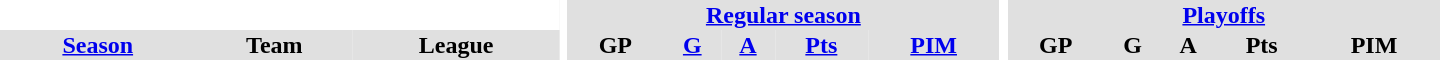<table border="0" cellpadding="1" cellspacing="0" style="text-align:center; width:60em">
<tr bgcolor="#e0e0e0">
<th colspan="3" bgcolor="#ffffff"></th>
<th rowspan="99" bgcolor="#ffffff"></th>
<th colspan="5"><a href='#'>Regular season</a></th>
<th rowspan="99" bgcolor="#ffffff"></th>
<th colspan="5"><a href='#'>Playoffs</a></th>
</tr>
<tr bgcolor="#e0e0e0">
<th><a href='#'>Season</a></th>
<th>Team</th>
<th>League</th>
<th>GP</th>
<th><a href='#'>G</a></th>
<th><a href='#'>A</a></th>
<th><a href='#'>Pts</a></th>
<th><a href='#'>PIM</a></th>
<th>GP</th>
<th>G</th>
<th>A</th>
<th>Pts</th>
<th>PIM</th>
</tr>
</table>
